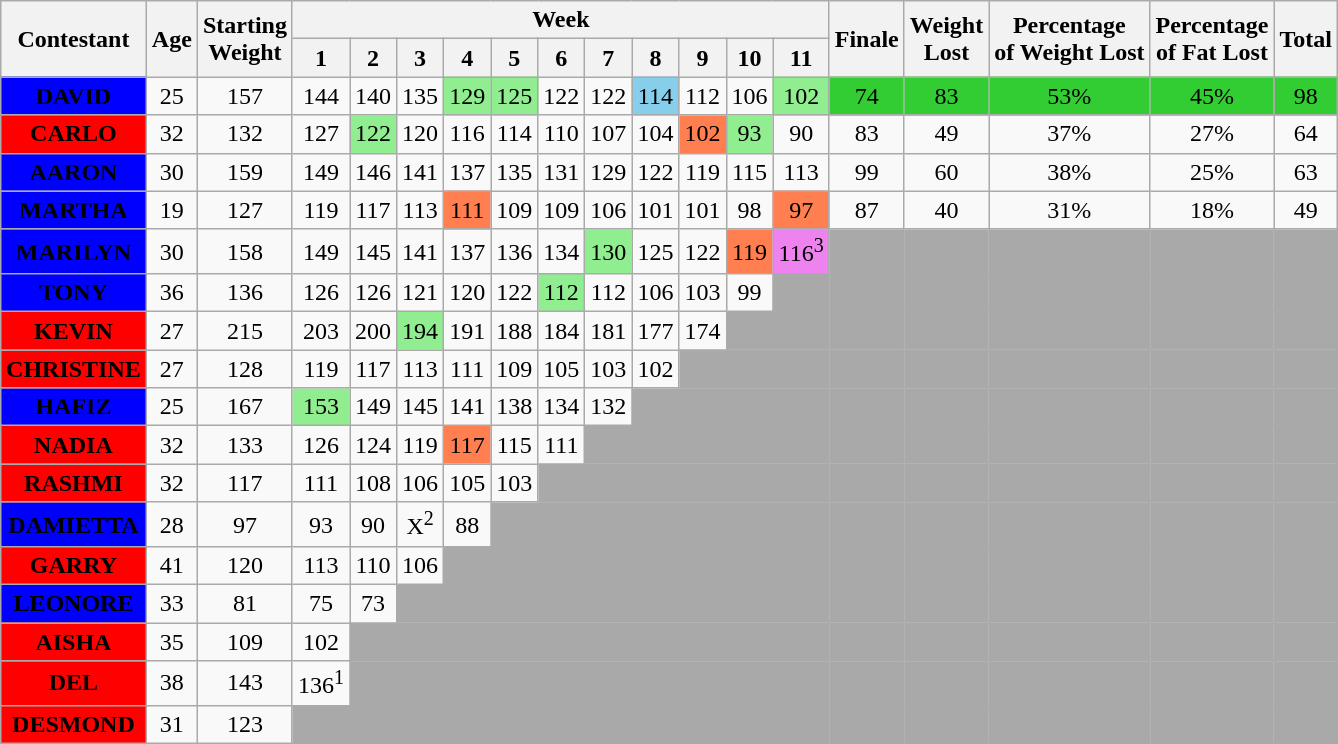<table class="wikitable"  style="text-align:center; margin:auto;">
<tr>
<th rowspan=2>Contestant</th>
<th rowspan=2>Age</th>
<th rowspan=2>Starting<br>Weight</th>
<th colspan=11>Week</th>
<th rowspan=2>Finale</th>
<th rowspan=2>Weight<br>Lost</th>
<th rowspan=2>Percentage<br>of Weight Lost</th>
<th rowspan=2>Percentage<br>of Fat Lost</th>
<th rowspan=2>Total</th>
</tr>
<tr>
<th>1</th>
<th>2</th>
<th>3</th>
<th>4</th>
<th>5</th>
<th>6</th>
<th>7</th>
<th>8</th>
<th>9</th>
<th>10</th>
<th>11</th>
</tr>
<tr>
<td style="background:blue;"><span><strong>DAVID</strong></span></td>
<td>25</td>
<td>157</td>
<td>144</td>
<td>140</td>
<td>135</td>
<td style="background:lightgreen;">129</td>
<td style="background:lightgreen;">125</td>
<td>122</td>
<td>122</td>
<td style="background:skyblue;">114</td>
<td>112</td>
<td>106</td>
<td style="background:lightgreen;">102</td>
<td style="background:limegreen;">74</td>
<td style="background:limegreen;">83</td>
<td style="background:limegreen;">53%</td>
<td style="background:limegreen;">45%</td>
<td style="background:limegreen;">98</td>
</tr>
<tr>
<td style="background:red;"><span><strong>CARLO</strong></span></td>
<td>32</td>
<td>132</td>
<td>127</td>
<td style="background:lightgreen;">122</td>
<td>120</td>
<td>116</td>
<td>114</td>
<td>110</td>
<td>107</td>
<td>104</td>
<td style="background:coral;">102</td>
<td style="background:lightgreen;">93</td>
<td>90</td>
<td>83</td>
<td>49</td>
<td>37%</td>
<td>27%</td>
<td>64</td>
</tr>
<tr>
<td style="background:blue;"><span><strong>AARON</strong></span></td>
<td>30</td>
<td>159</td>
<td>149</td>
<td>146</td>
<td>141</td>
<td>137</td>
<td>135</td>
<td>131</td>
<td>129</td>
<td>122</td>
<td>119</td>
<td>115</td>
<td>113</td>
<td>99</td>
<td>60</td>
<td>38%</td>
<td>25%</td>
<td>63</td>
</tr>
<tr>
<td style="background:blue;"><span><strong>MARTHA</strong></span></td>
<td>19</td>
<td>127</td>
<td>119</td>
<td>117</td>
<td>113</td>
<td style="background:coral;">111</td>
<td>109</td>
<td>109</td>
<td>106</td>
<td>101</td>
<td>101</td>
<td>98</td>
<td style="background:coral;">97</td>
<td>87</td>
<td>40</td>
<td>31%</td>
<td>18%</td>
<td>49</td>
</tr>
<tr>
<td style="background:blue;"><span><strong>MARILYN</strong></span></td>
<td>30</td>
<td>158</td>
<td>149</td>
<td>145</td>
<td>141</td>
<td>137</td>
<td>136</td>
<td>134</td>
<td style="background:lightgreen;">130</td>
<td>125</td>
<td>122</td>
<td style="background:coral;">119</td>
<td style="background:violet;">116<sup>3</sup></td>
<td style="background:darkgrey;"></td>
<td style="background:darkgrey;"></td>
<td style="background:darkgrey;"></td>
<td style="background:darkgrey;"></td>
<td style="background:darkgrey;"></td>
</tr>
<tr>
<td style="background:blue;"><span><strong>TONY</strong></span></td>
<td>36</td>
<td>136</td>
<td>126</td>
<td>126</td>
<td>121</td>
<td>120</td>
<td>122</td>
<td style="background:lightgreen;">112</td>
<td>112</td>
<td>106</td>
<td>103</td>
<td>99</td>
<td style="background:darkgrey;"></td>
<td style="background:darkgrey;"></td>
<td style="background:darkgrey;"></td>
<td style="background:darkgrey;"></td>
<td style="background:darkgrey;"></td>
<td style="background:darkgrey;"></td>
</tr>
<tr>
<td style="background:red;"><span><strong>KEVIN</strong></span></td>
<td>27</td>
<td>215</td>
<td>203</td>
<td>200</td>
<td style="background:lightgreen;">194</td>
<td>191</td>
<td>188</td>
<td>184</td>
<td>181</td>
<td>177</td>
<td>174</td>
<td colspan="2" style="background:darkgrey;"></td>
<td style="background:darkgrey;"></td>
<td style="background:darkgrey;"></td>
<td style="background:darkgrey;"></td>
<td style="background:darkgrey;"></td>
<td style="background:darkgrey;"></td>
</tr>
<tr>
<td style="background:red;"><span><strong>CHRISTINE</strong></span></td>
<td>27</td>
<td>128</td>
<td>119</td>
<td>117</td>
<td>113</td>
<td>111</td>
<td>109</td>
<td>105</td>
<td>103</td>
<td>102</td>
<td colspan="3" style="background:darkgrey;"></td>
<td style="background:darkgrey;"></td>
<td style="background:darkgrey;"></td>
<td style="background:darkgrey;"></td>
<td style="background:darkgrey;"></td>
<td style="background:darkgrey;"></td>
</tr>
<tr>
<td style="background:blue;"><span><strong>HAFIZ</strong></span></td>
<td>25</td>
<td>167</td>
<td style="background:lightgreen;">153</td>
<td>149</td>
<td>145</td>
<td>141</td>
<td>138</td>
<td>134</td>
<td>132</td>
<td colspan="4" style="background:darkgrey;"></td>
<td style="background:darkgrey;"></td>
<td style="background:darkgrey;"></td>
<td style="background:darkgrey;"></td>
<td style="background:darkgrey;"></td>
<td style="background:darkgrey;"></td>
</tr>
<tr>
<td style="background:red;"><span><strong>NADIA</strong></span></td>
<td>32</td>
<td>133</td>
<td>126</td>
<td>124</td>
<td>119</td>
<td style="background:coral;">117</td>
<td>115</td>
<td>111</td>
<td colspan="5" style="background:darkgrey;"></td>
<td style="background:darkgrey;"></td>
<td style="background:darkgrey;"></td>
<td style="background:darkgrey;"></td>
<td style="background:darkgrey;"></td>
<td style="background:darkgrey;"></td>
</tr>
<tr>
<td style="background:red;"><span><strong>RASHMI</strong></span></td>
<td>32</td>
<td>117</td>
<td>111</td>
<td>108</td>
<td>106</td>
<td>105</td>
<td>103</td>
<td colspan="6" style="background:darkgrey;"></td>
<td style="background:darkgrey;"></td>
<td style="background:darkgrey;"></td>
<td style="background:darkgrey;"></td>
<td style="background:darkgrey;"></td>
<td style="background:darkgrey;"></td>
</tr>
<tr>
<td style="background:blue;"><span><strong>DAMIETTA</strong></span></td>
<td>28</td>
<td>97</td>
<td>93</td>
<td>90</td>
<td>X<sup>2</sup></td>
<td>88</td>
<td colspan="7" style="background:darkgrey;"></td>
<td style="background:darkgrey;"></td>
<td style="background:darkgrey;"></td>
<td style="background:darkgrey;"></td>
<td style="background:darkgrey;"></td>
<td style="background:darkgrey;"></td>
</tr>
<tr>
<td style="background:red;"><span><strong>GARRY</strong></span></td>
<td>41</td>
<td>120</td>
<td>113</td>
<td>110</td>
<td>106</td>
<td colspan="8" style="background:darkgrey;"></td>
<td style="background:darkgrey;"></td>
<td style="background:darkgrey;"></td>
<td style="background:darkgrey;"></td>
<td style="background:darkgrey;"></td>
<td style="background:darkgrey;"></td>
</tr>
<tr>
<td style="background:blue;"><span><strong>LEONORE</strong></span></td>
<td>33</td>
<td>81</td>
<td>75</td>
<td>73</td>
<td colspan="9" style="background:darkgrey;"></td>
<td style="background:darkgrey;"></td>
<td style="background:darkgrey;"></td>
<td style="background:darkgrey;"></td>
<td style="background:darkgrey;"></td>
<td style="background:darkgrey;"></td>
</tr>
<tr>
<td style="background:red;"><span><strong>AISHA</strong></span></td>
<td>35</td>
<td>109</td>
<td>102</td>
<td colspan="10" style="background:darkgrey;"></td>
<td style="background:darkgrey;"></td>
<td style="background:darkgrey;"></td>
<td style="background:darkgrey;"></td>
<td style="background:darkgrey;"></td>
<td style="background:darkgrey;"></td>
</tr>
<tr>
<td style="background:red;"><span><strong>DEL</strong></span></td>
<td>38</td>
<td>143</td>
<td>136<sup>1</sup></td>
<td colspan="10" style="background:darkgrey;"></td>
<td style="background:darkgrey;"></td>
<td style="background:darkgrey;"></td>
<td style="background:darkgrey;"></td>
<td style="background:darkgrey;"></td>
<td style="background:darkgrey;"></td>
</tr>
<tr>
<td style="background:red;"><span><strong>DESMOND</strong></span></td>
<td>31</td>
<td>123</td>
<td colspan="11" style="background:darkgrey;"></td>
<td style="background:darkgrey;"></td>
<td style="background:darkgrey;"></td>
<td style="background:darkgrey;"></td>
<td style="background:darkgrey;"></td>
<td style="background:darkgrey;"></td>
</tr>
</table>
